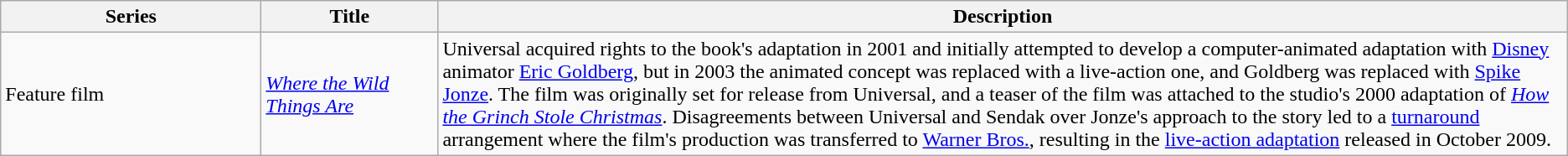<table class="wikitable">
<tr>
<th style="width:150pt;">Series</th>
<th style="width:100pt;">Title</th>
<th>Description</th>
</tr>
<tr>
<td>Feature film</td>
<td><em><a href='#'>Where the Wild Things Are</a></em></td>
<td>Universal acquired rights to the book's adaptation in 2001 and initially attempted to develop a computer-animated adaptation with <a href='#'>Disney</a> animator <a href='#'>Eric Goldberg</a>, but in 2003 the animated concept was replaced with a live-action one, and Goldberg was replaced with <a href='#'>Spike Jonze</a>. The film was originally set for release from Universal, and a teaser of the film was attached to the studio's 2000 adaptation of <em><a href='#'>How the Grinch Stole Christmas</a></em>. Disagreements between Universal and Sendak over Jonze's approach to the story led to a <a href='#'>turnaround</a> arrangement where the film's production was transferred to <a href='#'>Warner Bros.</a>, resulting in the <a href='#'>live-action adaptation</a> released in October 2009.</td>
</tr>
</table>
